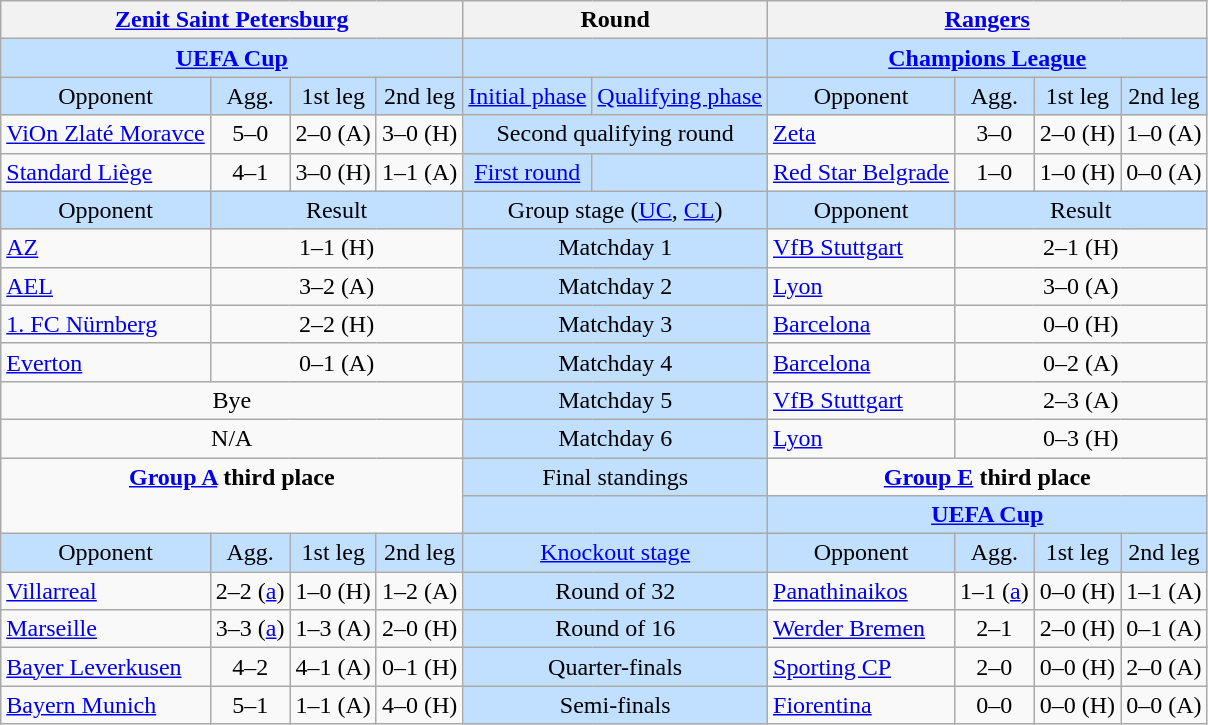<table class="wikitable" style="text-align:center">
<tr>
<th colspan="4"> <a href='#'>Zenit Saint Petersburg</a></th>
<th colspan="2">Round</th>
<th colspan="4"> <a href='#'>Rangers</a></th>
</tr>
<tr style="background:#C1E0FF">
<td colspan="4"><strong><a href='#'>UEFA Cup</a></strong></td>
<td colspan="2"></td>
<td colspan="4"><strong><a href='#'>Champions League</a></strong></td>
</tr>
<tr>
<td style="background:#C1E0FF">Opponent</td>
<td style="background:#C1E0FF">Agg.</td>
<td style="background:#C1E0FF">1st leg</td>
<td style="background:#C1E0FF">2nd leg</td>
<td style="background:#C1E0FF"><a href='#'>Initial phase</a></td>
<td style="background:#C1E0FF"><a href='#'>Qualifying phase</a></td>
<td style="background:#C1E0FF">Opponent</td>
<td style="background:#C1E0FF">Agg.</td>
<td style="background:#C1E0FF">1st leg</td>
<td style="background:#C1E0FF">2nd leg</td>
</tr>
<tr>
<td style="text-align:left"> <a href='#'>ViOn Zlaté Moravce</a></td>
<td>5–0</td>
<td>2–0 (A)</td>
<td>3–0 (H)</td>
<td colspan="2" style="background:#C1E0FF">Second qualifying round</td>
<td style="text-align:left"> <a href='#'>Zeta</a></td>
<td>3–0</td>
<td>2–0 (H)</td>
<td>1–0 (A)</td>
</tr>
<tr>
<td style="text-align:left"> <a href='#'>Standard Liège</a></td>
<td>4–1</td>
<td>3–0 (H)</td>
<td>1–1 (A)</td>
<td style="background:#C1E0FF"><a href='#'>First round</a></td>
<td style="background:#C1E0FF"></td>
<td style="text-align:left"> <a href='#'>Red Star Belgrade</a></td>
<td>1–0</td>
<td>1–0 (H)</td>
<td>0–0 (A)</td>
</tr>
<tr style="background:#C1E0FF">
<td>Opponent</td>
<td colspan="3">Result</td>
<td colspan="2">Group stage (<a href='#'>UC</a>, <a href='#'>CL</a>)</td>
<td>Opponent</td>
<td colspan="3">Result</td>
</tr>
<tr>
<td style="text-align:left"> <a href='#'>AZ</a></td>
<td colspan="3">1–1 (H)</td>
<td colspan="2" style="background:#C1E0FF">Matchday 1</td>
<td style="text-align:left"> <a href='#'>VfB Stuttgart</a></td>
<td colspan="3">2–1 (H)</td>
</tr>
<tr>
<td style="text-align:left"> <a href='#'>AEL</a></td>
<td colspan="3">3–2 (A)</td>
<td colspan="2" style="background:#C1E0FF">Matchday 2</td>
<td style="text-align:left"> <a href='#'>Lyon</a></td>
<td colspan="3">3–0 (A)</td>
</tr>
<tr>
<td style="text-align:left"> <a href='#'>1. FC Nürnberg</a></td>
<td colspan="3">2–2 (H)</td>
<td colspan="2" style="background:#C1E0FF">Matchday 3</td>
<td style="text-align:left"> <a href='#'>Barcelona</a></td>
<td colspan="3">0–0 (H)</td>
</tr>
<tr>
<td style="text-align:left"> <a href='#'>Everton</a></td>
<td colspan="3">0–1 (A)</td>
<td colspan="2" style="background:#C1E0FF">Matchday 4</td>
<td style="text-align:left"> <a href='#'>Barcelona</a></td>
<td colspan="3">0–2 (A)</td>
</tr>
<tr>
<td colspan="4">Bye</td>
<td colspan="2" style="background:#C1E0FF">Matchday 5</td>
<td style="text-align:left"> <a href='#'>VfB Stuttgart</a></td>
<td colspan="3">2–3 (A)</td>
</tr>
<tr>
<td colspan="4">N/A</td>
<td colspan="2" style="background:#C1E0FF">Matchday 6</td>
<td style="text-align:left"> <a href='#'>Lyon</a></td>
<td colspan="3">0–3 (H)</td>
</tr>
<tr>
<td colspan="4" rowspan="2" style="vertical-align:top"><strong><a href='#'>Group A</a> third place</strong><br><div></div></td>
<td colspan="2" style="background:#C1E0FF">Final standings</td>
<td colspan="4" style="vertical-align:top"><strong><a href='#'>Group E</a> third place</strong><br><div></div></td>
</tr>
<tr style="background:#C1E0FF">
<td colspan="2"></td>
<td colspan="4"><strong><a href='#'>UEFA Cup</a></strong></td>
</tr>
<tr style="background:#C1E0FF">
<td>Opponent</td>
<td>Agg.</td>
<td>1st leg</td>
<td>2nd leg</td>
<td colspan="2"><a href='#'>Knockout stage</a></td>
<td>Opponent</td>
<td>Agg.</td>
<td>1st leg</td>
<td>2nd leg</td>
</tr>
<tr>
<td style="text-align:left"> <a href='#'>Villarreal</a></td>
<td>2–2 (<a href='#'>a</a>)</td>
<td>1–0 (H)</td>
<td>1–2 (A)</td>
<td colspan="2" style="background:#C1E0FF">Round of 32</td>
<td style="text-align:left"> <a href='#'>Panathinaikos</a></td>
<td>1–1 (<a href='#'>a</a>)</td>
<td>0–0 (H)</td>
<td>1–1 (A)</td>
</tr>
<tr>
<td style="text-align:left"> <a href='#'>Marseille</a></td>
<td>3–3 (<a href='#'>a</a>)</td>
<td>1–3 (A)</td>
<td>2–0 (H)</td>
<td colspan="2" style="background:#C1E0FF">Round of 16</td>
<td style="text-align:left"> <a href='#'>Werder Bremen</a></td>
<td>2–1</td>
<td>2–0 (H)</td>
<td>0–1 (A)</td>
</tr>
<tr>
<td style="text-align:left"> <a href='#'>Bayer Leverkusen</a></td>
<td>4–2</td>
<td>4–1 (A)</td>
<td>0–1 (H)</td>
<td colspan="2" style="background:#C1E0FF">Quarter-finals</td>
<td style="text-align:left"> <a href='#'>Sporting CP</a></td>
<td>2–0</td>
<td>0–0 (H)</td>
<td>2–0 (A)</td>
</tr>
<tr>
<td style="text-align:left"> <a href='#'>Bayern Munich</a></td>
<td>5–1</td>
<td>1–1 (A)</td>
<td>4–0 (H)</td>
<td colspan="2" style="background:#C1E0FF">Semi-finals</td>
<td style="text-align:left"> <a href='#'>Fiorentina</a></td>
<td>0–0 </td>
<td>0–0 (H)</td>
<td>0–0  (A)</td>
</tr>
</table>
